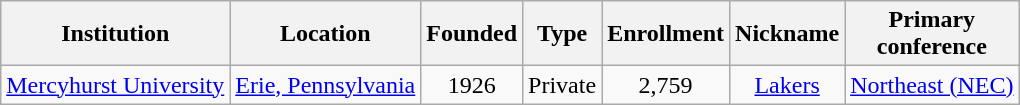<table class="wikitable sortable" style="text-align:center">
<tr>
<th>Institution</th>
<th>Location</th>
<th>Founded</th>
<th>Type</th>
<th>Enrollment</th>
<th>Nickname</th>
<th>Primary<br>conference</th>
</tr>
<tr>
<td><a href='#'>Mercyhurst University</a></td>
<td><a href='#'>Erie, Pennsylvania</a></td>
<td>1926</td>
<td>Private</td>
<td>2,759</td>
<td><a href='#'>Lakers</a></td>
<td><a href='#'>Northeast (NEC)</a></td>
</tr>
</table>
